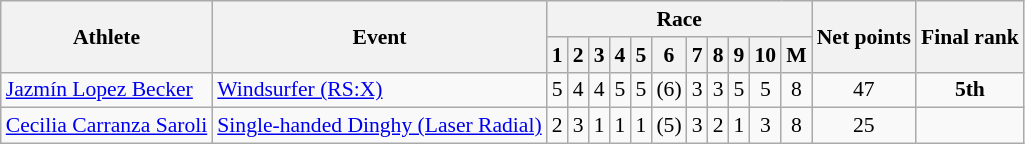<table class="wikitable" border="1" style="font-size:90%">
<tr>
<th rowspan=2>Athlete</th>
<th rowspan=2>Event</th>
<th colspan=11>Race</th>
<th rowspan=2>Net points</th>
<th rowspan=2>Final rank</th>
</tr>
<tr>
<th>1</th>
<th>2</th>
<th>3</th>
<th>4</th>
<th>5</th>
<th>6</th>
<th>7</th>
<th>8</th>
<th>9</th>
<th>10</th>
<th>M</th>
</tr>
<tr align=center>
<td align=left><a href='#'>Jazmín Lopez Becker</a></td>
<td align=left><a href='#'>Windsurfer (RS:X)</a></td>
<td>5</td>
<td>4</td>
<td>4</td>
<td>5</td>
<td>5</td>
<td>(6)</td>
<td>3</td>
<td>3</td>
<td>5</td>
<td>5</td>
<td>8</td>
<td>47</td>
<td><strong>5th</strong></td>
</tr>
<tr align=center>
<td align=left><a href='#'>Cecilia Carranza Saroli</a></td>
<td align=left><a href='#'>Single-handed Dinghy (Laser Radial)</a></td>
<td>2</td>
<td>3</td>
<td>1</td>
<td>1</td>
<td>1</td>
<td>(5)</td>
<td>3</td>
<td>2</td>
<td>1</td>
<td>3</td>
<td>8</td>
<td>25</td>
<td></td>
</tr>
</table>
